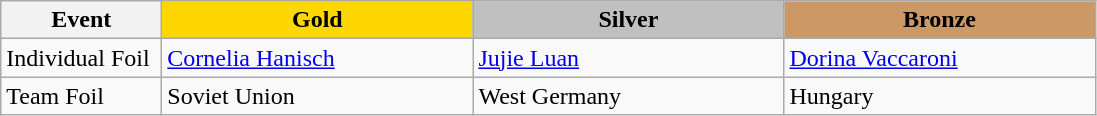<table class="wikitable">
<tr>
<th width="100">Event</th>
<th style="background-color:gold;" width="200"> Gold</th>
<th style="background-color:silver;" width="200"> Silver</th>
<th style="background-color:#CC9966;" width="200"> Bronze</th>
</tr>
<tr>
<td>Individual Foil</td>
<td> <a href='#'>Cornelia Hanisch</a></td>
<td> <a href='#'>Jujie Luan</a></td>
<td> <a href='#'>Dorina Vaccaroni</a></td>
</tr>
<tr>
<td>Team Foil</td>
<td> Soviet Union</td>
<td> West Germany</td>
<td> Hungary</td>
</tr>
</table>
